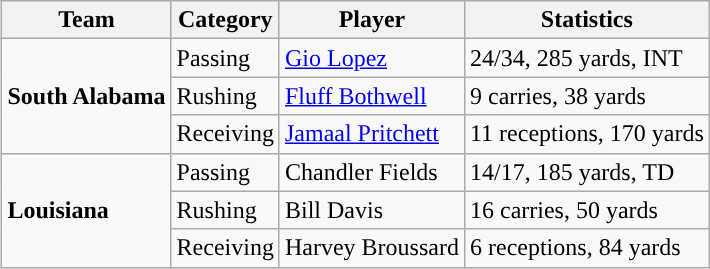<table class="wikitable" style="float: right;">
<tr>
<th>Team</th>
<th>Category</th>
<th>Player</th>
<th>Statistics</th>
</tr>
<tr>
<td rowspan=3><strong>South Alabama</strong></td>
<td>Passing</td>
<td><a href='#'>Gio Lopez</a></td>
<td>24/34, 285 yards, INT</td>
</tr>
<tr>
<td>Rushing</td>
<td><a href='#'>Fluff Bothwell</a></td>
<td>9 carries, 38 yards</td>
</tr>
<tr>
<td>Receiving</td>
<td><a href='#'>Jamaal Pritchett</a></td>
<td>11 receptions, 170 yards</td>
</tr>
<tr>
<td rowspan=3><strong>Louisiana</strong></td>
<td>Passing</td>
<td>Chandler Fields</td>
<td>14/17, 185 yards, TD</td>
</tr>
<tr>
<td>Rushing</td>
<td>Bill Davis</td>
<td>16 carries, 50 yards</td>
</tr>
<tr>
<td>Receiving</td>
<td>Harvey Broussard</td>
<td>6 receptions, 84 yards</td>
</tr>
</table>
